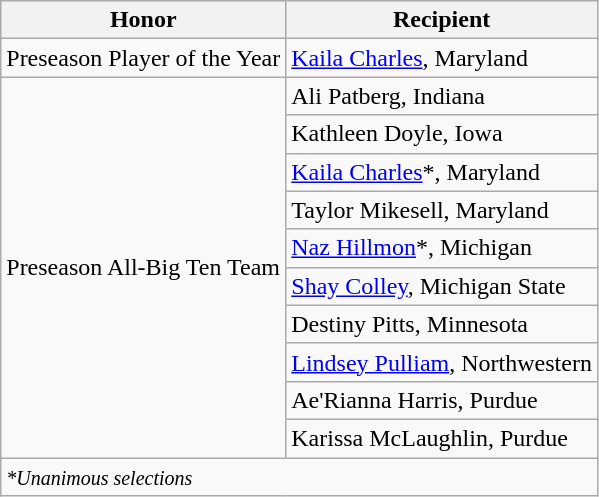<table class="wikitable" border="1">
<tr>
<th>Honor</th>
<th>Recipient</th>
</tr>
<tr>
<td>Preseason Player of the Year</td>
<td><a href='#'>Kaila Charles</a>, Maryland</td>
</tr>
<tr>
<td rowspan=10 valign=middle>Preseason All-Big Ten Team</td>
<td>Ali Patberg, Indiana</td>
</tr>
<tr>
<td>Kathleen Doyle, Iowa</td>
</tr>
<tr>
<td><a href='#'>Kaila Charles</a>*, Maryland</td>
</tr>
<tr>
<td>Taylor Mikesell, Maryland</td>
</tr>
<tr>
<td><a href='#'>Naz Hillmon</a>*, Michigan</td>
</tr>
<tr>
<td><a href='#'>Shay Colley</a>, Michigan State</td>
</tr>
<tr>
<td>Destiny Pitts, Minnesota</td>
</tr>
<tr>
<td><a href='#'>Lindsey Pulliam</a>, Northwestern</td>
</tr>
<tr>
<td>Ae'Rianna Harris, Purdue</td>
</tr>
<tr>
<td>Karissa McLaughlin, Purdue</td>
</tr>
<tr>
<td colspan="3" valign="middle"><small><em>*Unanimous selections</em></small></td>
</tr>
</table>
